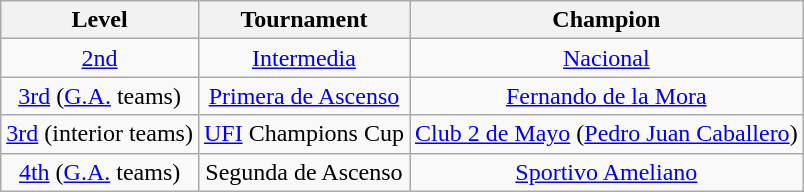<table class="wikitable" style="text-align:center">
<tr>
<th>Level</th>
<th>Tournament</th>
<th>Champion</th>
</tr>
<tr>
<td><a href='#'>2nd</a></td>
<td><a href='#'>Intermedia</a></td>
<td><a href='#'>Nacional</a></td>
</tr>
<tr>
<td><a href='#'>3rd</a> (<a href='#'>G.A.</a> teams)</td>
<td><a href='#'>Primera de Ascenso</a></td>
<td><a href='#'>Fernando de la Mora</a></td>
</tr>
<tr>
<td><a href='#'>3rd</a> (interior teams)</td>
<td><a href='#'>UFI</a> Champions Cup</td>
<td><a href='#'>Club 2 de Mayo</a> (<a href='#'>Pedro Juan Caballero</a>)</td>
</tr>
<tr>
<td><a href='#'>4th</a> (<a href='#'>G.A.</a> teams)</td>
<td>Segunda de Ascenso</td>
<td><a href='#'>Sportivo Ameliano</a></td>
</tr>
</table>
